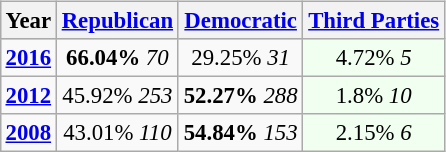<table class="wikitable" style="float:right; font-size:95%;">
<tr bgcolor=lightgrey>
<th>Year</th>
<th><a href='#'>Republican</a></th>
<th><a href='#'>Democratic</a></th>
<th><a href='#'>Third Parties</a></th>
</tr>
<tr>
<td style="text-align:center;" ><strong><a href='#'>2016</a></strong></td>
<td style="text-align:center;" ><strong>66.04%</strong> <em>70</em></td>
<td style="text-align:center;" >29.25% <em>31</em></td>
<td style="text-align:center; background:honeyDew;">4.72% <em>5</em></td>
</tr>
<tr>
<td style="text-align:center;" ><strong><a href='#'>2012</a></strong></td>
<td style="text-align:center;" >45.92% <em>253</em></td>
<td style="text-align:center;" ><strong>52.27%</strong> <em>288</em></td>
<td style="text-align:center; background:honeyDew;">1.8% <em>10</em></td>
</tr>
<tr>
<td style="text-align:center;" ><strong><a href='#'>2008</a></strong></td>
<td style="text-align:center;" >43.01% <em>110</em></td>
<td style="text-align:center;" ><strong>54.84%</strong> <em>153</em></td>
<td style="text-align:center; background:honeyDew;">2.15% <em>6</em></td>
</tr>
</table>
